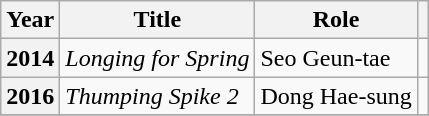<table class="wikitable  plainrowheaders">
<tr>
<th scope="col">Year</th>
<th scope="col">Title</th>
<th scope="col">Role</th>
<th scope="col" class="unsortable"></th>
</tr>
<tr>
<th scope="row">2014</th>
<td><em>Longing for Spring</em></td>
<td>Seo Geun-tae</td>
<td></td>
</tr>
<tr>
<th scope="row">2016</th>
<td><em>Thumping Spike 2</em></td>
<td>Dong Hae-sung</td>
<td></td>
</tr>
<tr>
</tr>
</table>
